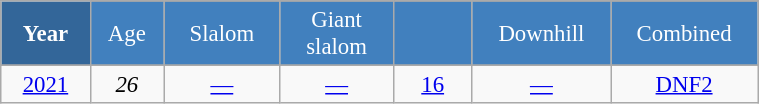<table class="wikitable" style="font-size:95%; text-align:center; border:grey solid 1px; border-collapse:collapse;" width="40%">
<tr style="background-color:#369; color:white;">
<td rowspan="2" colspan="1" width="4%"><strong>Year</strong></td>
</tr>
<tr style="background-color:#4180be; color:white;">
<td width="3%">Age</td>
<td width="5%">Slalom</td>
<td width="5%">Giant<br>slalom</td>
<td width="5%"></td>
<td width="5%">Downhill</td>
<td width="5%">Combined</td>
</tr>
<tr style="background-color:#8CB2D8; color:white;">
</tr>
<tr>
<td><a href='#'>2021</a></td>
<td><em>26</em></td>
<td><a href='#'>—</a></td>
<td><a href='#'>—</a></td>
<td><a href='#'>16</a></td>
<td><a href='#'>—</a></td>
<td><a href='#'>DNF2</a></td>
</tr>
</table>
